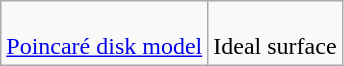<table class=wikitable>
<tr>
<td><br><a href='#'>Poincaré disk model</a></td>
<td><br>Ideal surface</td>
</tr>
</table>
